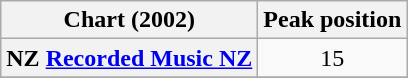<table class="wikitable sortable plainrowheaders">
<tr>
<th scope="col">Chart (2002)</th>
<th scope="col">Peak position</th>
</tr>
<tr>
<th scope="row">NZ <a href='#'>Recorded Music NZ</a></th>
<td style="text-align:center;">15</td>
</tr>
<tr>
</tr>
</table>
